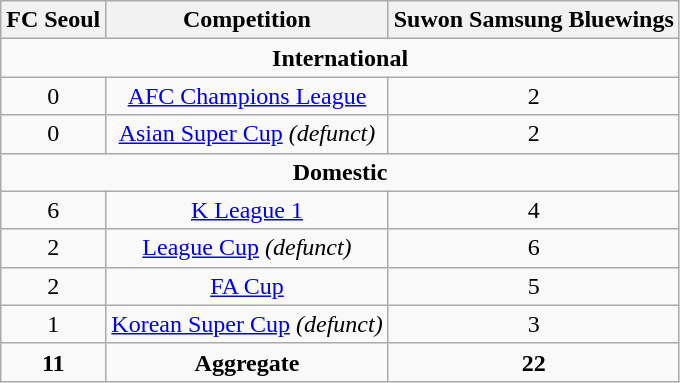<table class="wikitable" width="auto" text-align: center;">
<tr>
<th>FC Seoul</th>
<th>Competition</th>
<th>Suwon Samsung Bluewings</th>
</tr>
<tr align="center">
<td colspan="4"><strong>International</strong></td>
</tr>
<tr align="center">
<td>0</td>
<td><a href='#'>AFC Champions League</a></td>
<td>2</td>
</tr>
<tr align="center">
<td>0</td>
<td><a href='#'>Asian Super Cup</a> <em>(defunct)</em></td>
<td>2</td>
</tr>
<tr align="center">
<td colspan="4"><strong>Domestic</strong></td>
</tr>
<tr align="center">
<td>6</td>
<td><a href='#'>K League 1</a></td>
<td>4</td>
</tr>
<tr align="center">
<td>2</td>
<td><a href='#'>League Cup</a> <em>(defunct)</em></td>
<td>6</td>
</tr>
<tr align="center">
<td>2</td>
<td><a href='#'>FA Cup</a></td>
<td>5</td>
</tr>
<tr align="center">
<td>1</td>
<td><a href='#'>Korean Super Cup</a> <em>(defunct)</em></td>
<td>3</td>
</tr>
<tr align="center">
<td><strong>11</strong></td>
<td><strong>Aggregate</strong></td>
<td><strong>22</strong></td>
</tr>
</table>
